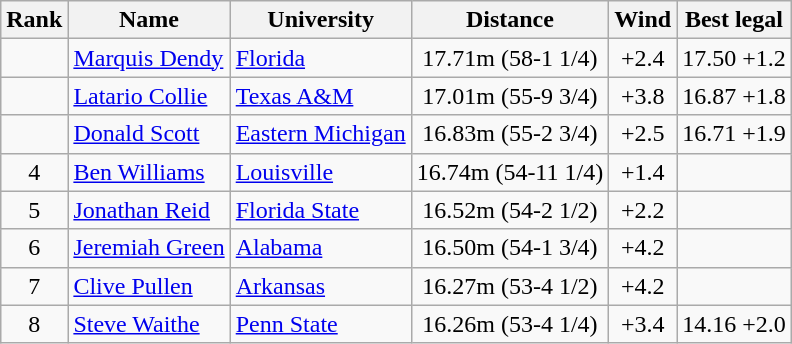<table class="wikitable sortable" style="text-align:center">
<tr>
<th>Rank</th>
<th>Name</th>
<th>University</th>
<th>Distance</th>
<th>Wind</th>
<th>Best legal</th>
</tr>
<tr>
<td></td>
<td align=left><a href='#'>Marquis Dendy</a></td>
<td align=left><a href='#'>Florida</a></td>
<td>17.71m   (58-1 1/4)</td>
<td>+2.4</td>
<td>17.50 +1.2</td>
</tr>
<tr>
<td></td>
<td align=left><a href='#'>Latario Collie</a></td>
<td align=left><a href='#'>Texas A&M</a></td>
<td>17.01m   (55-9 3/4)</td>
<td>+3.8</td>
<td>16.87 +1.8</td>
</tr>
<tr>
<td></td>
<td align=left><a href='#'>Donald Scott</a></td>
<td align=left><a href='#'>Eastern Michigan</a></td>
<td>16.83m   (55-2 3/4)</td>
<td>+2.5</td>
<td>16.71 +1.9</td>
</tr>
<tr>
<td>4</td>
<td align=left><a href='#'>Ben Williams</a></td>
<td align=left><a href='#'>Louisville</a></td>
<td>16.74m   (54-11 1/4)</td>
<td>+1.4</td>
<td></td>
</tr>
<tr>
<td>5</td>
<td align=left><a href='#'>Jonathan Reid</a></td>
<td align="left"><a href='#'>Florida State</a></td>
<td>16.52m   (54-2 1/2)</td>
<td>+2.2</td>
<td></td>
</tr>
<tr>
<td>6</td>
<td align=left><a href='#'>Jeremiah Green</a></td>
<td align="left"><a href='#'>Alabama</a></td>
<td>16.50m   (54-1 3/4)</td>
<td>+4.2</td>
<td></td>
</tr>
<tr>
<td>7</td>
<td align=left><a href='#'>Clive Pullen</a></td>
<td align=left><a href='#'>Arkansas</a></td>
<td>16.27m   (53-4 1/2)</td>
<td>+4.2</td>
<td></td>
</tr>
<tr>
<td>8</td>
<td align=left><a href='#'>Steve Waithe</a></td>
<td align="left"><a href='#'>Penn State</a></td>
<td>16.26m   (53-4 1/4)</td>
<td>+3.4</td>
<td>14.16 +2.0</td>
</tr>
</table>
